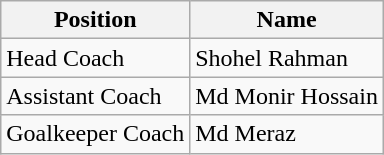<table class="wikitable sortable">
<tr>
<th>Position</th>
<th>Name</th>
</tr>
<tr>
<td>Head Coach</td>
<td> Shohel Rahman</td>
</tr>
<tr>
<td>Assistant Coach</td>
<td> Md Monir Hossain</td>
</tr>
<tr>
<td>Goalkeeper Coach</td>
<td> Md Meraz</td>
</tr>
</table>
